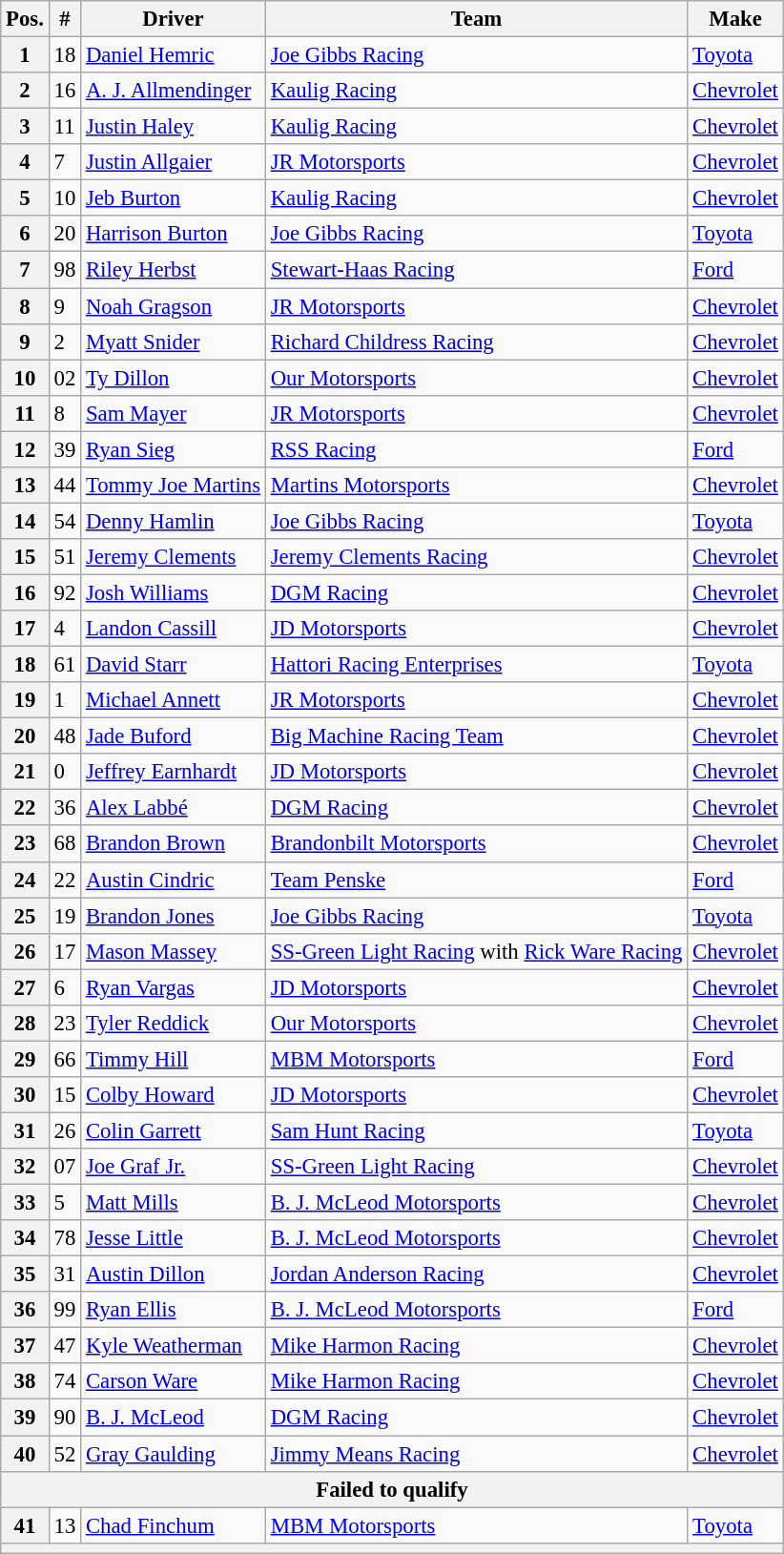<table class="wikitable" style="font-size:95%">
<tr>
<th>Pos.</th>
<th>#</th>
<th>Driver</th>
<th>Team</th>
<th>Make</th>
</tr>
<tr>
<th>1</th>
<td>18</td>
<td><a href='#'>Daniel Hemric</a></td>
<td><a href='#'>Joe Gibbs Racing</a></td>
<td><a href='#'>Toyota</a></td>
</tr>
<tr>
<th>2</th>
<td>16</td>
<td><a href='#'>A. J. Allmendinger</a></td>
<td><a href='#'>Kaulig Racing</a></td>
<td><a href='#'>Chevrolet</a></td>
</tr>
<tr>
<th>3</th>
<td>11</td>
<td><a href='#'>Justin Haley</a></td>
<td><a href='#'>Kaulig Racing</a></td>
<td><a href='#'>Chevrolet</a></td>
</tr>
<tr>
<th>4</th>
<td>7</td>
<td><a href='#'>Justin Allgaier</a></td>
<td><a href='#'>JR Motorsports</a></td>
<td><a href='#'>Chevrolet</a></td>
</tr>
<tr>
<th>5</th>
<td>10</td>
<td><a href='#'>Jeb Burton</a></td>
<td><a href='#'>Kaulig Racing</a></td>
<td><a href='#'>Chevrolet</a></td>
</tr>
<tr>
<th>6</th>
<td>20</td>
<td><a href='#'>Harrison Burton</a></td>
<td><a href='#'>Joe Gibbs Racing</a></td>
<td><a href='#'>Toyota</a></td>
</tr>
<tr>
<th>7</th>
<td>98</td>
<td><a href='#'>Riley Herbst</a></td>
<td><a href='#'>Stewart-Haas Racing</a></td>
<td><a href='#'>Ford</a></td>
</tr>
<tr>
<th>8</th>
<td>9</td>
<td><a href='#'>Noah Gragson</a></td>
<td><a href='#'>JR Motorsports</a></td>
<td><a href='#'>Chevrolet</a></td>
</tr>
<tr>
<th>9</th>
<td>2</td>
<td><a href='#'>Myatt Snider</a></td>
<td><a href='#'>Richard Childress Racing</a></td>
<td><a href='#'>Chevrolet</a></td>
</tr>
<tr>
<th>10</th>
<td>02</td>
<td><a href='#'>Ty Dillon</a></td>
<td><a href='#'>Our Motorsports</a></td>
<td><a href='#'>Chevrolet</a></td>
</tr>
<tr>
<th>11</th>
<td>8</td>
<td><a href='#'>Sam Mayer</a></td>
<td><a href='#'>JR Motorsports</a></td>
<td><a href='#'>Chevrolet</a></td>
</tr>
<tr>
<th>12</th>
<td>39</td>
<td><a href='#'>Ryan Sieg</a></td>
<td><a href='#'>RSS Racing</a></td>
<td><a href='#'>Ford</a></td>
</tr>
<tr>
<th>13</th>
<td>44</td>
<td><a href='#'>Tommy Joe Martins</a></td>
<td><a href='#'>Martins Motorsports</a></td>
<td><a href='#'>Chevrolet</a></td>
</tr>
<tr>
<th>14</th>
<td>54</td>
<td><a href='#'>Denny Hamlin</a></td>
<td><a href='#'>Joe Gibbs Racing</a></td>
<td><a href='#'>Toyota</a></td>
</tr>
<tr>
<th>15</th>
<td>51</td>
<td><a href='#'>Jeremy Clements</a></td>
<td><a href='#'>Jeremy Clements Racing</a></td>
<td><a href='#'>Chevrolet</a></td>
</tr>
<tr>
<th>16</th>
<td>92</td>
<td><a href='#'>Josh Williams</a></td>
<td><a href='#'>DGM Racing</a></td>
<td><a href='#'>Chevrolet</a></td>
</tr>
<tr>
<th>17</th>
<td>4</td>
<td><a href='#'>Landon Cassill</a></td>
<td><a href='#'>JD Motorsports</a></td>
<td><a href='#'>Chevrolet</a></td>
</tr>
<tr>
<th>18</th>
<td>61</td>
<td><a href='#'>David Starr</a></td>
<td><a href='#'>Hattori Racing Enterprises</a></td>
<td><a href='#'>Toyota</a></td>
</tr>
<tr>
<th>19</th>
<td>1</td>
<td><a href='#'>Michael Annett</a></td>
<td><a href='#'>JR Motorsports</a></td>
<td><a href='#'>Chevrolet</a></td>
</tr>
<tr>
<th>20</th>
<td>48</td>
<td><a href='#'>Jade Buford</a></td>
<td><a href='#'>Big Machine Racing Team</a></td>
<td><a href='#'>Chevrolet</a></td>
</tr>
<tr>
<th>21</th>
<td>0</td>
<td><a href='#'>Jeffrey Earnhardt</a></td>
<td><a href='#'>JD Motorsports</a></td>
<td><a href='#'>Chevrolet</a></td>
</tr>
<tr>
<th>22</th>
<td>36</td>
<td><a href='#'>Alex Labbé</a></td>
<td><a href='#'>DGM Racing</a></td>
<td><a href='#'>Chevrolet</a></td>
</tr>
<tr>
<th>23</th>
<td>68</td>
<td><a href='#'>Brandon Brown</a></td>
<td><a href='#'>Brandonbilt Motorsports</a></td>
<td><a href='#'>Chevrolet</a></td>
</tr>
<tr>
<th>24</th>
<td>22</td>
<td><a href='#'>Austin Cindric</a></td>
<td><a href='#'>Team Penske</a></td>
<td><a href='#'>Ford</a></td>
</tr>
<tr>
<th>25</th>
<td>19</td>
<td><a href='#'>Brandon Jones</a></td>
<td><a href='#'>Joe Gibbs Racing</a></td>
<td><a href='#'>Toyota</a></td>
</tr>
<tr>
<th>26</th>
<td>17</td>
<td><a href='#'>Mason Massey</a></td>
<td><a href='#'>SS-Green Light Racing</a> with <a href='#'>Rick Ware Racing</a></td>
<td><a href='#'>Chevrolet</a></td>
</tr>
<tr>
<th>27</th>
<td>6</td>
<td><a href='#'>Ryan Vargas</a></td>
<td><a href='#'>JD Motorsports</a></td>
<td><a href='#'>Chevrolet</a></td>
</tr>
<tr>
<th>28</th>
<td>23</td>
<td><a href='#'>Tyler Reddick</a></td>
<td><a href='#'>Our Motorsports</a></td>
<td><a href='#'>Chevrolet</a></td>
</tr>
<tr>
<th>29</th>
<td>66</td>
<td><a href='#'>Timmy Hill</a></td>
<td><a href='#'>MBM Motorsports</a></td>
<td><a href='#'>Ford</a></td>
</tr>
<tr>
<th>30</th>
<td>15</td>
<td><a href='#'>Colby Howard</a></td>
<td><a href='#'>JD Motorsports</a></td>
<td><a href='#'>Chevrolet</a></td>
</tr>
<tr>
<th>31</th>
<td>26</td>
<td><a href='#'>Colin Garrett</a></td>
<td><a href='#'>Sam Hunt Racing</a></td>
<td><a href='#'>Toyota</a></td>
</tr>
<tr>
<th>32</th>
<td>07</td>
<td><a href='#'>Joe Graf Jr.</a></td>
<td><a href='#'>SS-Green Light Racing</a></td>
<td><a href='#'>Chevrolet</a></td>
</tr>
<tr>
<th>33</th>
<td>5</td>
<td><a href='#'>Matt Mills</a></td>
<td><a href='#'>B. J. McLeod Motorsports</a></td>
<td><a href='#'>Chevrolet</a></td>
</tr>
<tr>
<th>34</th>
<td>78</td>
<td><a href='#'>Jesse Little</a></td>
<td><a href='#'>B. J. McLeod Motorsports</a></td>
<td><a href='#'>Chevrolet</a></td>
</tr>
<tr>
<th>35</th>
<td>31</td>
<td><a href='#'>Austin Dillon</a></td>
<td><a href='#'>Jordan Anderson Racing</a></td>
<td><a href='#'>Chevrolet</a></td>
</tr>
<tr>
<th>36</th>
<td>99</td>
<td><a href='#'>Ryan Ellis</a></td>
<td><a href='#'>B. J. McLeod Motorsports</a></td>
<td><a href='#'>Ford</a></td>
</tr>
<tr>
<th>37</th>
<td>47</td>
<td><a href='#'>Kyle Weatherman</a></td>
<td><a href='#'>Mike Harmon Racing</a></td>
<td><a href='#'>Chevrolet</a></td>
</tr>
<tr>
<th>38</th>
<td>74</td>
<td><a href='#'>Carson Ware</a></td>
<td><a href='#'>Mike Harmon Racing</a></td>
<td><a href='#'>Chevrolet</a></td>
</tr>
<tr>
<th>39</th>
<td>90</td>
<td><a href='#'>B. J. McLeod</a></td>
<td><a href='#'>DGM Racing</a></td>
<td><a href='#'>Chevrolet</a></td>
</tr>
<tr>
<th>40</th>
<td>52</td>
<td><a href='#'>Gray Gaulding</a></td>
<td><a href='#'>Jimmy Means Racing</a></td>
<td><a href='#'>Chevrolet</a></td>
</tr>
<tr>
<th colspan="5">Failed to qualify</th>
</tr>
<tr>
<th>41</th>
<td>13</td>
<td><a href='#'>Chad Finchum</a></td>
<td><a href='#'>MBM Motorsports</a></td>
<td><a href='#'>Toyota</a></td>
</tr>
<tr>
<th colspan="5"></th>
</tr>
</table>
